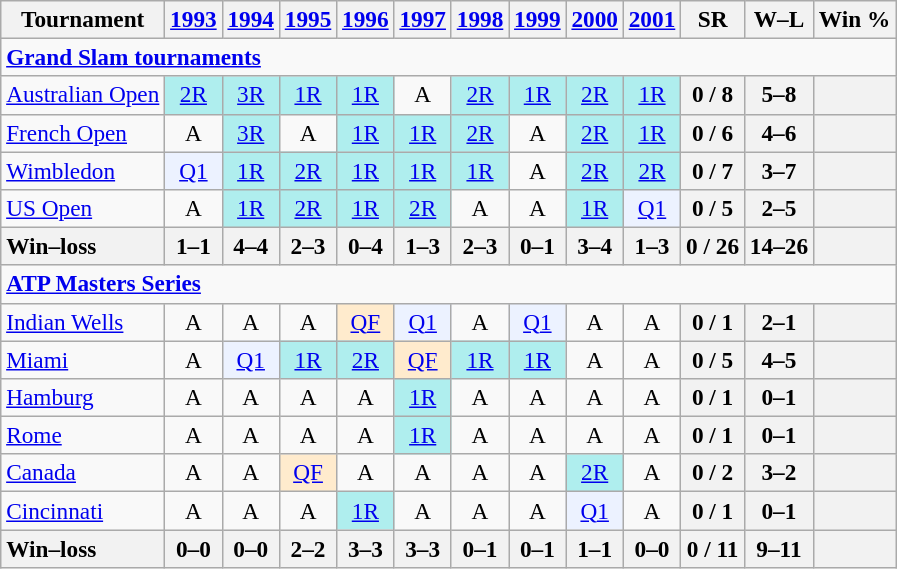<table class=wikitable style=text-align:center;font-size:97%>
<tr>
<th>Tournament</th>
<th><a href='#'>1993</a></th>
<th><a href='#'>1994</a></th>
<th><a href='#'>1995</a></th>
<th><a href='#'>1996</a></th>
<th><a href='#'>1997</a></th>
<th><a href='#'>1998</a></th>
<th><a href='#'>1999</a></th>
<th><a href='#'>2000</a></th>
<th><a href='#'>2001</a></th>
<th>SR</th>
<th>W–L</th>
<th>Win %</th>
</tr>
<tr>
<td colspan=23 align=left><strong><a href='#'>Grand Slam tournaments</a></strong></td>
</tr>
<tr>
<td align=left><a href='#'>Australian Open</a></td>
<td bgcolor=afeeee><a href='#'>2R</a></td>
<td bgcolor=afeeee><a href='#'>3R</a></td>
<td bgcolor=afeeee><a href='#'>1R</a></td>
<td bgcolor=afeeee><a href='#'>1R</a></td>
<td>A</td>
<td bgcolor=afeeee><a href='#'>2R</a></td>
<td bgcolor=afeeee><a href='#'>1R</a></td>
<td bgcolor=afeeee><a href='#'>2R</a></td>
<td bgcolor=afeeee><a href='#'>1R</a></td>
<th>0 / 8</th>
<th>5–8</th>
<th></th>
</tr>
<tr>
<td align=left><a href='#'>French Open</a></td>
<td>A</td>
<td bgcolor=afeeee><a href='#'>3R</a></td>
<td>A</td>
<td bgcolor=afeeee><a href='#'>1R</a></td>
<td bgcolor=afeeee><a href='#'>1R</a></td>
<td bgcolor=afeeee><a href='#'>2R</a></td>
<td>A</td>
<td bgcolor=afeeee><a href='#'>2R</a></td>
<td bgcolor=afeeee><a href='#'>1R</a></td>
<th>0 / 6</th>
<th>4–6</th>
<th></th>
</tr>
<tr>
<td align=left><a href='#'>Wimbledon</a></td>
<td bgcolor=ecf2ff><a href='#'>Q1</a></td>
<td bgcolor=afeeee><a href='#'>1R</a></td>
<td bgcolor=afeeee><a href='#'>2R</a></td>
<td bgcolor=afeeee><a href='#'>1R</a></td>
<td bgcolor=afeeee><a href='#'>1R</a></td>
<td bgcolor=afeeee><a href='#'>1R</a></td>
<td>A</td>
<td bgcolor=afeeee><a href='#'>2R</a></td>
<td bgcolor=afeeee><a href='#'>2R</a></td>
<th>0 / 7</th>
<th>3–7</th>
<th></th>
</tr>
<tr>
<td align=left><a href='#'>US Open</a></td>
<td>A</td>
<td bgcolor=afeeee><a href='#'>1R</a></td>
<td bgcolor=afeeee><a href='#'>2R</a></td>
<td bgcolor=afeeee><a href='#'>1R</a></td>
<td bgcolor=afeeee><a href='#'>2R</a></td>
<td>A</td>
<td>A</td>
<td bgcolor=afeeee><a href='#'>1R</a></td>
<td bgcolor=ecf2ff><a href='#'>Q1</a></td>
<th>0 / 5</th>
<th>2–5</th>
<th></th>
</tr>
<tr>
<th style=text-align:left>Win–loss</th>
<th>1–1</th>
<th>4–4</th>
<th>2–3</th>
<th>0–4</th>
<th>1–3</th>
<th>2–3</th>
<th>0–1</th>
<th>3–4</th>
<th>1–3</th>
<th>0 / 26</th>
<th>14–26</th>
<th></th>
</tr>
<tr>
<td colspan=23 align=left><strong><a href='#'>ATP Masters Series</a></strong></td>
</tr>
<tr>
<td align=left><a href='#'>Indian Wells</a></td>
<td>A</td>
<td>A</td>
<td>A</td>
<td bgcolor=ffebcd><a href='#'>QF</a></td>
<td bgcolor=ecf2ff><a href='#'>Q1</a></td>
<td>A</td>
<td bgcolor=ecf2ff><a href='#'>Q1</a></td>
<td>A</td>
<td>A</td>
<th>0 / 1</th>
<th>2–1</th>
<th></th>
</tr>
<tr>
<td align=left><a href='#'>Miami</a></td>
<td>A</td>
<td bgcolor=ecf2ff><a href='#'>Q1</a></td>
<td bgcolor=afeeee><a href='#'>1R</a></td>
<td bgcolor=afeeee><a href='#'>2R</a></td>
<td bgcolor=ffebcd><a href='#'>QF</a></td>
<td bgcolor=afeeee><a href='#'>1R</a></td>
<td bgcolor=afeeee><a href='#'>1R</a></td>
<td>A</td>
<td>A</td>
<th>0 / 5</th>
<th>4–5</th>
<th></th>
</tr>
<tr>
<td align=left><a href='#'>Hamburg</a></td>
<td>A</td>
<td>A</td>
<td>A</td>
<td>A</td>
<td bgcolor=afeeee><a href='#'>1R</a></td>
<td>A</td>
<td>A</td>
<td>A</td>
<td>A</td>
<th>0 / 1</th>
<th>0–1</th>
<th></th>
</tr>
<tr>
<td align=left><a href='#'>Rome</a></td>
<td>A</td>
<td>A</td>
<td>A</td>
<td>A</td>
<td bgcolor=afeeee><a href='#'>1R</a></td>
<td>A</td>
<td>A</td>
<td>A</td>
<td>A</td>
<th>0 / 1</th>
<th>0–1</th>
<th></th>
</tr>
<tr>
<td align=left><a href='#'>Canada</a></td>
<td>A</td>
<td>A</td>
<td bgcolor=ffebcd><a href='#'>QF</a></td>
<td>A</td>
<td>A</td>
<td>A</td>
<td>A</td>
<td bgcolor=afeeee><a href='#'>2R</a></td>
<td>A</td>
<th>0 / 2</th>
<th>3–2</th>
<th></th>
</tr>
<tr>
<td align=left><a href='#'>Cincinnati</a></td>
<td>A</td>
<td>A</td>
<td>A</td>
<td bgcolor=afeeee><a href='#'>1R</a></td>
<td>A</td>
<td>A</td>
<td>A</td>
<td bgcolor=ecf2ff><a href='#'>Q1</a></td>
<td>A</td>
<th>0 / 1</th>
<th>0–1</th>
<th></th>
</tr>
<tr>
<th style=text-align:left>Win–loss</th>
<th>0–0</th>
<th>0–0</th>
<th>2–2</th>
<th>3–3</th>
<th>3–3</th>
<th>0–1</th>
<th>0–1</th>
<th>1–1</th>
<th>0–0</th>
<th>0 / 11</th>
<th>9–11</th>
<th></th>
</tr>
</table>
